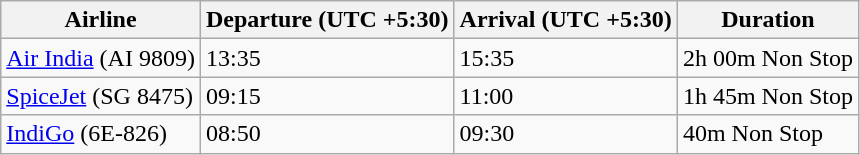<table class="wikitable" border="1">
<tr>
<th>Airline</th>
<th>Departure (UTC +5:30)</th>
<th>Arrival (UTC +5:30)</th>
<th>Duration</th>
</tr>
<tr>
<td><a href='#'>Air India</a> (AI 9809)</td>
<td>13:35</td>
<td>15:35</td>
<td rowspan="1">2h 00m Non Stop</td>
</tr>
<tr>
<td><a href='#'>SpiceJet</a> (SG 8475)</td>
<td>09:15</td>
<td>11:00</td>
<td rowspan="1">1h 45m Non Stop</td>
</tr>
<tr>
<td><a href='#'>IndiGo</a> (6E-826)</td>
<td>08:50</td>
<td>09:30</td>
<td rowspan="1">40m Non Stop</td>
</tr>
</table>
